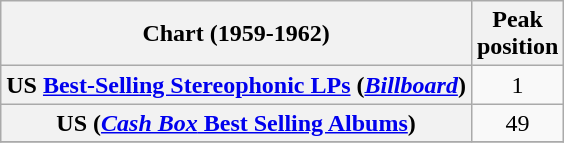<table class="wikitable sortable plainrowheaders" style="text-align:center">
<tr>
<th>Chart (1959-1962)</th>
<th>Peak<br>position</th>
</tr>
<tr>
<th scope="row">US <a href='#'>Best-Selling Stereophonic LPs</a> (<em><a href='#'>Billboard</a></em>)</th>
<td style="text-align:center;">1</td>
</tr>
<tr>
<th scope="row">US (<a href='#'><em>Cash Box</em> Best Selling Albums</a>)</th>
<td style="text-align:center;">49</td>
</tr>
<tr>
</tr>
</table>
